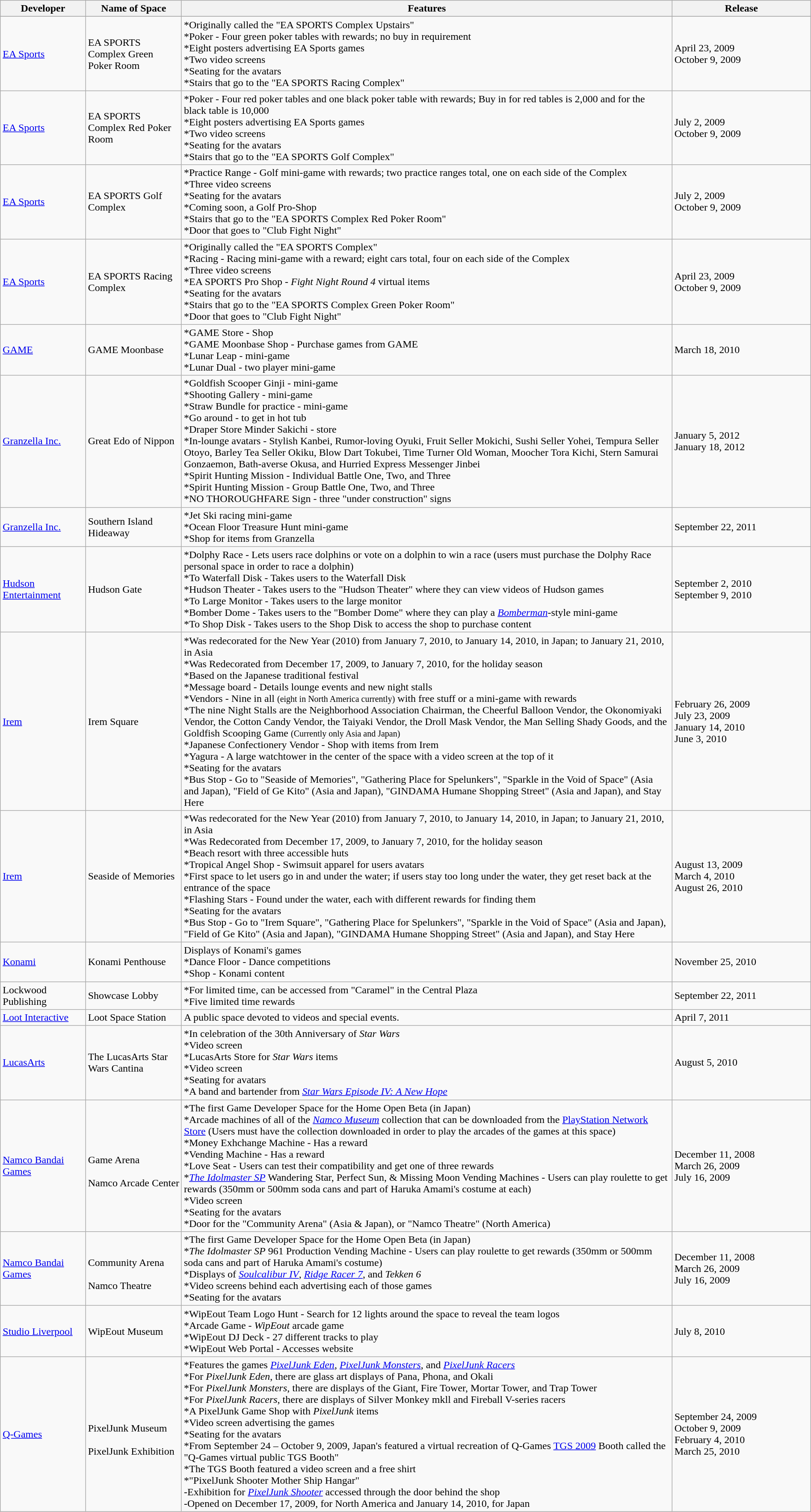<table class="wikitable sortable" style="width:100%">
<tr>
<th style="width: 8%">Developer</th>
<th style="width: 9% ">Name of Space</th>
<th style="width: 46%">Features</th>
<th style="width: 13%">Release</th>
</tr>
<tr align="left">
</tr>
<tr>
<td><a href='#'>EA Sports</a></td>
<td>EA SPORTS Complex Green Poker Room</td>
<td>*Originally called the "EA SPORTS Complex Upstairs"<br>*Poker - Four green poker tables with rewards; no buy in requirement<br>*Eight posters advertising EA Sports games<br>*Two video screens<br>*Seating for the avatars<br>*Stairs that go to the "EA SPORTS Racing Complex"</td>
<td> April 23, 2009<br> October 9, 2009<br></td>
</tr>
<tr>
<td><a href='#'>EA Sports</a></td>
<td>EA SPORTS Complex Red Poker Room</td>
<td>*Poker - Four red poker tables and one black poker table with rewards; Buy in for red tables is 2,000 and for the black table is 10,000<br>*Eight posters advertising EA Sports games<br>*Two video screens<br>*Seating for the avatars<br>*Stairs that go to the "EA SPORTS Golf Complex"</td>
<td> July 2, 2009<br> October 9, 2009<br></td>
</tr>
<tr>
<td><a href='#'>EA Sports</a></td>
<td>EA SPORTS Golf Complex</td>
<td>*Practice Range - Golf mini-game with rewards; two practice ranges total, one on each side of the Complex<br>*Three video screens<br>*Seating for the avatars<br>*Coming soon, a Golf Pro-Shop<br>*Stairs that go to the "EA SPORTS Complex Red Poker Room"<br>*Door that goes to "Club Fight Night"</td>
<td> July 2, 2009<br> October 9, 2009<br></td>
</tr>
<tr>
<td><a href='#'>EA Sports</a></td>
<td>EA SPORTS Racing Complex</td>
<td>*Originally called the "EA SPORTS Complex"<br>*Racing - Racing mini-game with a reward; eight cars total, four on each side of the Complex<br>*Three video screens<br>*EA SPORTS Pro Shop - <em>Fight Night Round 4</em> virtual items<br>*Seating for the avatars<br>*Stairs that go to the "EA SPORTS Complex Green Poker Room"<br>*Door that goes to "Club Fight Night"</td>
<td> April 23, 2009<br> October 9, 2009<br></td>
</tr>
<tr>
<td><a href='#'>GAME</a></td>
<td>GAME Moonbase</td>
<td>*GAME Store - Shop<br>*GAME Moonbase Shop - Purchase games from GAME<br>*Lunar Leap - mini-game<br>*Lunar Dual - two player mini-game</td>
<td> March 18, 2010</td>
</tr>
<tr>
<td><a href='#'>Granzella Inc.</a></td>
<td>Great Edo of Nippon</td>
<td>*Goldfish Scooper Ginji - mini-game<br>*Shooting Gallery - mini-game<br>*Straw Bundle for practice - mini-game<br>*Go around - to get in hot tub<br>*Draper Store Minder Sakichi - store<br>*In-lounge avatars - Stylish Kanbei, Rumor-loving Oyuki, Fruit Seller Mokichi, Sushi Seller Yohei, Tempura Seller Otoyo, Barley Tea Seller Okiku, Blow Dart Tokubei, Time Turner Old Woman, Moocher Tora Kichi, Stern Samurai Gonzaemon, Bath-averse Okusa, and Hurried Express Messenger Jinbei<br>*Spirit Hunting Mission - Individual Battle One, Two, and Three<br>*Spirit Hunting Mission - Group Battle One, Two, and Three<br>*NO THOROUGHFARE Sign - three "under construction" signs</td>
<td> January 5, 2012<br> January 18, 2012</td>
</tr>
<tr>
<td><a href='#'>Granzella Inc.</a></td>
<td>Southern Island Hideaway</td>
<td>*Jet Ski racing mini-game<br>*Ocean Floor Treasure Hunt mini-game<br>*Shop for items from Granzella</td>
<td> September 22, 2011</td>
</tr>
<tr>
<td><a href='#'>Hudson Entertainment</a></td>
<td>Hudson Gate</td>
<td>*Dolphy Race - Lets users race dolphins or vote on a dolphin to win a race (users must purchase the Dolphy Race personal space in order to race a dolphin)<br>*To Waterfall Disk -  Takes users to the Waterfall Disk<br>*Hudson Theater - Takes users to the "Hudson Theater" where they can view videos of Hudson games<br>*To Large Monitor - Takes users to the large monitor<br>*Bomber Dome - Takes users to the "Bomber Dome" where they can play a <em><a href='#'>Bomberman</a></em>-style mini-game<br>*To Shop Disk - Takes users to the Shop Disk to access the shop to purchase content</td>
<td> September 2, 2010<br> September 9, 2010</td>
</tr>
<tr>
<td><a href='#'>Irem</a></td>
<td>Irem Square</td>
<td>*Was redecorated for the New Year (2010) from January 7, 2010, to January 14, 2010, in Japan; to January 21, 2010, in Asia<br>*Was Redecorated from December 17, 2009, to January 7, 2010, for the holiday season<br>*Based on the Japanese traditional festival<br>*Message board - Details lounge events and new night stalls<br>*Vendors - Nine in all <small>(eight in North America currently)</small> with free stuff or a mini-game with rewards<br>*The nine Night Stalls are the Neighborhood Association Chairman, the Cheerful Balloon Vendor, the Okonomiyaki Vendor, the Cotton Candy Vendor, the Taiyaki Vendor, the Droll Mask Vendor, the Man Selling Shady Goods, and the Goldfish Scooping Game <small>(Currently only Asia and Japan)</small><br>*Japanese Confectionery Vendor - Shop with items from Irem<br>*Yagura - A large watchtower in the center of the space with a video screen at the top of it<br>*Seating for the avatars<br>*Bus Stop - Go to "Seaside of Memories", "Gathering Place for Spelunkers", "Sparkle in the Void of Space" (Asia and Japan), "Field of Ge Kito" (Asia and Japan), "GINDAMA Humane Shopping Street" (Asia and Japan), and Stay Here</td>
<td> February 26, 2009<br> July 23, 2009<br> January 14, 2010<br> June 3, 2010<br></td>
</tr>
<tr>
<td><a href='#'>Irem</a></td>
<td>Seaside of Memories</td>
<td>*Was redecorated for the New Year (2010) from January 7, 2010, to January 14, 2010, in Japan; to January 21, 2010, in Asia<br>*Was Redecorated from December 17, 2009, to January 7, 2010, for the holiday season<br>*Beach resort with three accessible huts<br>*Tropical Angel Shop - Swimsuit apparel for users avatars<br>*First space to let users go in and under the water; if users stay too long under the water, they get reset back at the entrance of the space<br>*Flashing Stars - Found under the water, each with different rewards for finding them<br>*Seating for the avatars<br>*Bus Stop - Go to "Irem Square", "Gathering Place for Spelunkers", "Sparkle in the Void of Space" (Asia and Japan), "Field of Ge Kito" (Asia and Japan), "GINDAMA Humane Shopping Street" (Asia and Japan), and Stay Here</td>
<td> August 13, 2009<br> March 4, 2010<br> August 26, 2010</td>
</tr>
<tr>
<td><a href='#'>Konami</a></td>
<td>Konami Penthouse</td>
<td>Displays of Konami's games<br>*Dance Floor - Dance competitions<br>*Shop - Konami content</td>
<td> November 25, 2010</td>
</tr>
<tr>
<td>Lockwood Publishing</td>
<td>Showcase Lobby</td>
<td>*For limited time, can be accessed from "Caramel" in the Central Plaza<br>*Five limited time rewards</td>
<td> September 22, 2011</td>
</tr>
<tr>
<td><a href='#'>Loot Interactive</a></td>
<td>Loot Space Station</td>
<td>A public space devoted to videos and special events.</td>
<td> April 7, 2011</td>
</tr>
<tr>
<td><a href='#'>LucasArts</a></td>
<td>The LucasArts Star Wars Cantina</td>
<td>*In celebration of the 30th Anniversary of <em>Star Wars</em><br>*Video screen<br>*LucasArts Store for <em>Star Wars</em> items<br>*Video screen<br>*Seating for avatars<br>*A band and bartender from <em><a href='#'>Star Wars Episode IV: A New Hope</a></em></td>
<td> August 5, 2010</td>
</tr>
<tr>
<td><a href='#'>Namco Bandai Games</a></td>
<td><br>Game Arena<br><br>Namco Arcade Center</td>
<td>*The first Game Developer Space for the Home Open Beta (in Japan)<br>*Arcade machines of all of the <em><a href='#'>Namco Museum</a></em> collection that can be downloaded from the <a href='#'>PlayStation Network Store</a> (Users must have the collection downloaded in order to play the arcades of the games at this space)<br>*Money Exhchange Machine - Has a reward<br>*Vending Machine - Has a reward<br>*Love Seat - Users can test their compatibility and get one of three rewards<br>*<em><a href='#'>The Idolmaster SP</a></em> Wandering Star, Perfect Sun, & Missing Moon Vending Machines - Users can play roulette to get rewards (350mm or 500mm soda cans and part of Haruka Amami's costume at each)<br>*Video screen<br>*Seating for the avatars<br>*Door for the "Community Arena" (Asia & Japan), or "Namco Theatre" (North America)</td>
<td> December 11, 2008<br> March 26, 2009<br> July 16, 2009</td>
</tr>
<tr>
<td><a href='#'>Namco Bandai Games</a></td>
<td><br>Community Arena<br><br>Namco Theatre</td>
<td>*The first Game Developer Space for the Home Open Beta (in Japan)<br>*<em>The Idolmaster SP</em> 961 Production Vending Machine - Users can play roulette to get rewards (350mm or 500mm soda cans and part of Haruka Amami's costume)<br>*Displays of <em><a href='#'>Soulcalibur IV</a></em>, <em><a href='#'>Ridge Racer 7</a></em>, and <em>Tekken 6</em><br>*Video screens behind each advertising each of those games<br>*Seating for the avatars</td>
<td> December 11, 2008<br> March 26, 2009<br> July 16, 2009</td>
</tr>
<tr>
<td><a href='#'>Studio Liverpool</a></td>
<td>WipEout Museum</td>
<td>*WipEout Team Logo Hunt - Search for 12 lights around the space to reveal the team logos<br>*Arcade Game - <em>WipEout</em> arcade game<br>*WipEout DJ Deck - 27 different tracks to play<br>*WipEout Web Portal - Accesses website</td>
<td> July 8, 2010</td>
</tr>
<tr>
<td><a href='#'>Q-Games</a></td>
<td><br>PixelJunk Museum<br><br>PixelJunk Exhibition</td>
<td>*Features the games <em><a href='#'>PixelJunk Eden</a></em>, <em><a href='#'>PixelJunk Monsters</a></em>, and <em><a href='#'>PixelJunk Racers</a></em><br>*For <em>PixelJunk Eden</em>, there are glass art displays of Pana, Phona, and Okali<br>*For <em>PixelJunk Monsters</em>, there are displays of the Giant, Fire Tower, Mortar Tower, and Trap Tower<br>*For <em>PixelJunk Racers</em>, there are displays of Silver Monkey mkll and Fireball V-series racers<br>*A PixelJunk Game Shop with <em>PixelJunk</em> items<br>*Video screen advertising the games<br>*Seating for the avatars<br>*From September 24 – October 9, 2009, Japan's featured a virtual recreation of Q-Games <a href='#'>TGS 2009</a> Booth called the "Q-Games virtual public TGS Booth"<br>*The TGS Booth featured a video screen and a free shirt<br>*"PixelJunk Shooter Mother Ship Hangar"<br>-Exhibition for <em><a href='#'>PixelJunk Shooter</a></em> accessed through the door behind the shop<br>-Opened on December 17, 2009, for North America and January 14, 2010, for Japan</td>
<td> September 24, 2009<br> October 9, 2009<br> February 4, 2010<br> March 25, 2010</td>
</tr>
</table>
